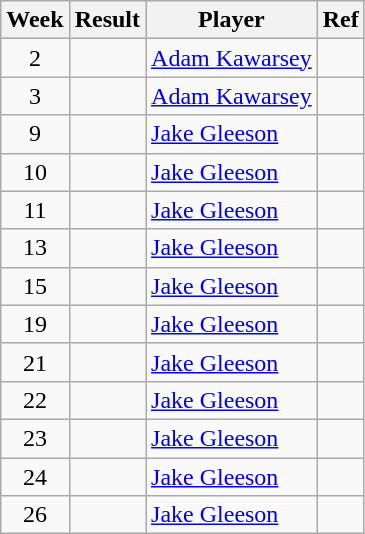<table class=wikitable>
<tr>
<th>Week</th>
<th>Result</th>
<th>Player</th>
<th>Ref</th>
</tr>
<tr>
<td align=center>2</td>
<td></td>
<td> <a href='#'>Adam Kawarsey</a></td>
<td></td>
</tr>
<tr>
<td align=center>3</td>
<td></td>
<td> <a href='#'>Adam Kawarsey</a></td>
<td></td>
</tr>
<tr>
<td align=center>9</td>
<td></td>
<td> <a href='#'>Jake Gleeson</a></td>
<td></td>
</tr>
<tr>
<td align=center>10</td>
<td></td>
<td> <a href='#'>Jake Gleeson</a></td>
<td></td>
</tr>
<tr>
<td align=center>11</td>
<td></td>
<td> <a href='#'>Jake Gleeson</a></td>
<td></td>
</tr>
<tr>
<td align=center>13</td>
<td></td>
<td> <a href='#'>Jake Gleeson</a></td>
<td></td>
</tr>
<tr>
<td align=center>15</td>
<td></td>
<td> <a href='#'>Jake Gleeson</a></td>
<td></td>
</tr>
<tr>
<td align=center>19</td>
<td></td>
<td> <a href='#'>Jake Gleeson</a></td>
<td></td>
</tr>
<tr>
<td align=center>21</td>
<td></td>
<td> <a href='#'>Jake Gleeson</a></td>
<td></td>
</tr>
<tr>
<td align=center>22</td>
<td></td>
<td> <a href='#'>Jake Gleeson</a></td>
<td></td>
</tr>
<tr>
<td align=center>23</td>
<td></td>
<td> <a href='#'>Jake Gleeson</a></td>
<td></td>
</tr>
<tr>
<td align=center>24</td>
<td></td>
<td> <a href='#'>Jake Gleeson</a></td>
<td></td>
</tr>
<tr>
<td align=center>26</td>
<td></td>
<td> <a href='#'>Jake Gleeson</a></td>
<td></td>
</tr>
</table>
